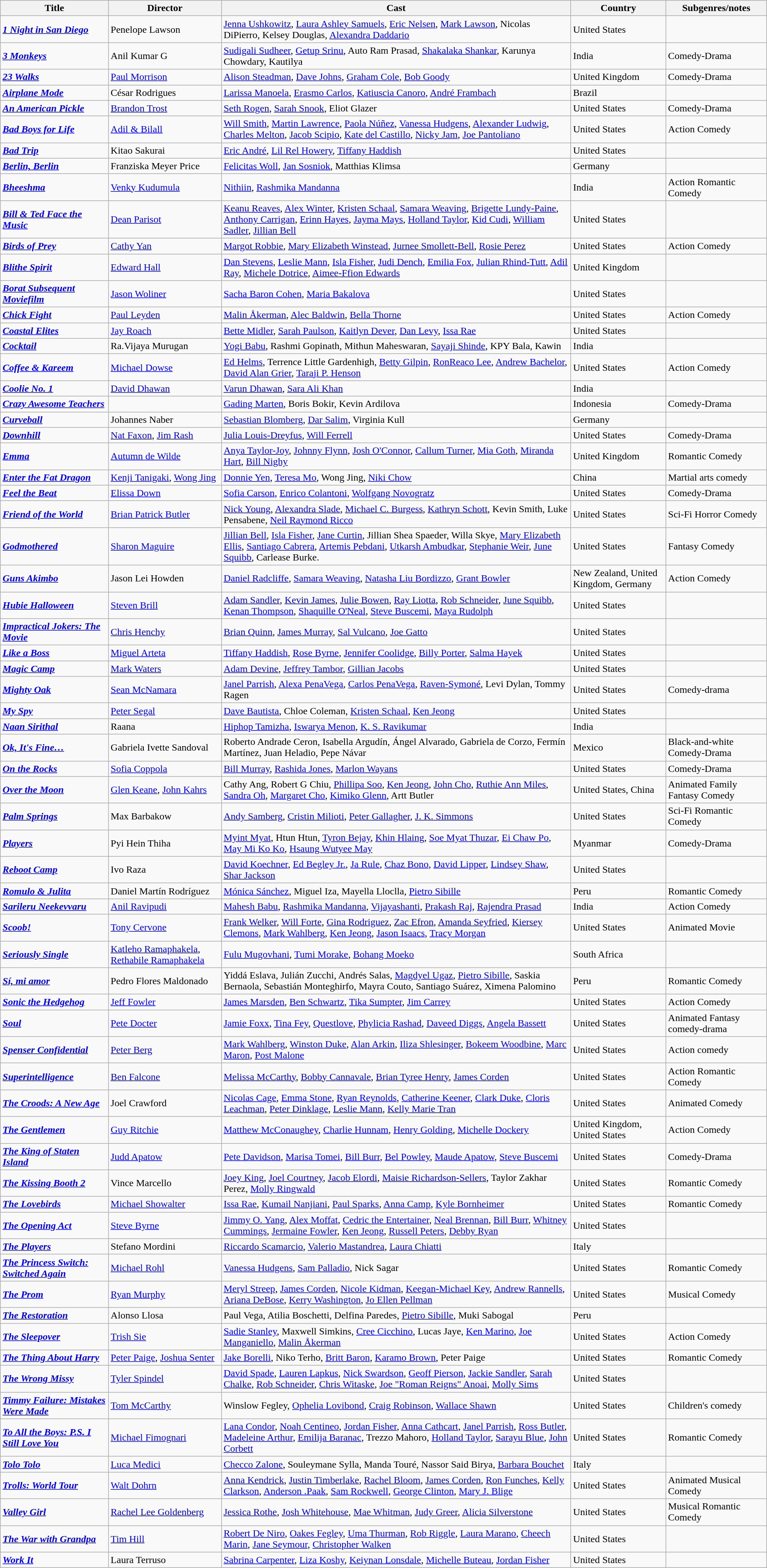<table class="wikitable sortable">
<tr>
<th>Title</th>
<th>Director</th>
<th>Cast</th>
<th>Country</th>
<th>Subgenres/notes</th>
</tr>
<tr>
<td><strong><em><a href='#'>1 Night in San Diego</a></em></strong></td>
<td>Penelope Lawson</td>
<td><a href='#'>Jenna Ushkowitz</a>, <a href='#'>Laura Ashley Samuels</a>, <a href='#'>Eric Nelsen</a>, <a href='#'>Mark Lawson</a>, Nicolas DiPierro, Kelsey Douglas, <a href='#'>Alexandra Daddario</a></td>
<td>United States</td>
<td></td>
</tr>
<tr>
<td><strong><em><a href='#'>3 Monkeys</a></em></strong></td>
<td>Anil Kumar G</td>
<td><a href='#'>Sudigali Sudheer</a>, <a href='#'>Getup Srinu</a>, Auto Ram Prasad, <a href='#'>Shakalaka Shankar</a>, Karunya Chowdary, Kautilya</td>
<td>India</td>
<td>Comedy-Drama</td>
</tr>
<tr>
<td><strong><em><a href='#'>23 Walks</a></em></strong></td>
<td><a href='#'>Paul Morrison</a></td>
<td><a href='#'>Alison Steadman</a>, <a href='#'>Dave Johns</a>, <a href='#'>Graham Cole</a>, <a href='#'>Bob Goody</a></td>
<td>United Kingdom</td>
<td>Comedy-Drama</td>
</tr>
<tr>
<td><strong><em><a href='#'>Airplane Mode</a></em></strong></td>
<td>César Rodrigues</td>
<td><a href='#'>Larissa Manoela</a>, <a href='#'>Erasmo Carlos</a>, <a href='#'>Katiuscia Canoro</a>, <a href='#'>André Frambach</a></td>
<td>Brazil</td>
<td></td>
</tr>
<tr>
<td><strong><em><a href='#'>An American Pickle</a></em></strong></td>
<td><a href='#'>Brandon Trost</a></td>
<td><a href='#'>Seth Rogen</a>, <a href='#'>Sarah Snook</a>, Eliot Glazer</td>
<td>United States</td>
<td>Comedy-Drama</td>
</tr>
<tr>
<td><strong><em><a href='#'>Bad Boys for Life</a></em></strong></td>
<td><a href='#'>Adil & Bilall</a></td>
<td><a href='#'>Will Smith</a>, <a href='#'>Martin Lawrence</a>, <a href='#'>Paola Núñez</a>, <a href='#'>Vanessa Hudgens</a>, <a href='#'>Alexander Ludwig</a>, <a href='#'>Charles Melton</a>, <a href='#'>Jacob Scipio</a>, <a href='#'>Kate del Castillo</a>, <a href='#'>Nicky Jam</a>, <a href='#'>Joe Pantoliano</a></td>
<td>United States</td>
<td>Action Comedy</td>
</tr>
<tr>
<td><strong><em><a href='#'>Bad Trip</a></em></strong></td>
<td>Kitao Sakurai</td>
<td><a href='#'>Eric André</a>, <a href='#'>Lil Rel Howery</a>, <a href='#'>Tiffany Haddish</a></td>
<td>United States</td>
<td></td>
</tr>
<tr>
<td><strong><em><a href='#'>Berlin, Berlin</a></em></strong></td>
<td>Franziska Meyer Price</td>
<td><a href='#'>Felicitas Woll</a>, <a href='#'>Jan Sosniok</a>, Matthias Klimsa</td>
<td>Germany</td>
<td></td>
</tr>
<tr>
<td><em><a href='#'><strong>Bheeshma</strong></a></em></td>
<td><a href='#'>Venky Kudumula</a></td>
<td><a href='#'>Nithiin</a>, <a href='#'>Rashmika Mandanna</a></td>
<td>India</td>
<td>Action Romantic Comedy</td>
</tr>
<tr>
<td><strong><em><a href='#'>Bill & Ted Face the Music</a></em></strong></td>
<td><a href='#'>Dean Parisot</a></td>
<td><a href='#'>Keanu Reaves</a>, <a href='#'>Alex Winter</a>, <a href='#'>Kristen Schaal</a>, <a href='#'>Samara Weaving</a>, <a href='#'>Brigette Lundy-Paine</a>, <a href='#'>Anthony Carrigan</a>, <a href='#'>Erinn Hayes</a>, <a href='#'>Jayma Mays</a>, <a href='#'>Holland Taylor</a>, <a href='#'>Kid Cudi</a>, <a href='#'>William Sadler</a>, <a href='#'>Jillian Bell</a></td>
<td>United States</td>
<td></td>
</tr>
<tr>
<td><a href='#'><strong><em>Birds of Prey</em></strong></a></td>
<td><a href='#'>Cathy Yan</a></td>
<td><a href='#'>Margot Robbie</a>, <a href='#'>Mary Elizabeth Winstead</a>, <a href='#'>Jurnee Smollett-Bell</a>, <a href='#'>Rosie Perez</a></td>
<td>United States</td>
<td>Action Comedy</td>
</tr>
<tr>
<td><strong><em><a href='#'>Blithe Spirit</a></em></strong></td>
<td><a href='#'>Edward Hall</a></td>
<td><a href='#'>Dan Stevens</a>, <a href='#'>Leslie Mann</a>, <a href='#'>Isla Fisher</a>, <a href='#'>Judi Dench</a>, <a href='#'>Emilia Fox</a>, <a href='#'>Julian Rhind-Tutt</a>, <a href='#'>Adil Ray</a>, <a href='#'>Michele Dotrice</a>, <a href='#'>Aimee-Ffion Edwards</a></td>
<td>United Kingdom</td>
<td></td>
</tr>
<tr>
<td><strong><em><a href='#'>Borat Subsequent Moviefilm</a></em></strong></td>
<td><a href='#'>Jason Woliner</a></td>
<td><a href='#'>Sacha Baron Cohen</a>, <a href='#'>Maria Bakalova</a></td>
<td>United States</td>
<td></td>
</tr>
<tr>
<td><strong><em><a href='#'>Chick Fight</a></em></strong></td>
<td><a href='#'>Paul Leyden</a></td>
<td><a href='#'>Malin Åkerman</a>, <a href='#'>Alec Baldwin</a>, <a href='#'>Bella Thorne</a></td>
<td>United States</td>
<td>Action Comedy</td>
</tr>
<tr>
<td><strong><em><a href='#'>Coastal Elites</a></em></strong></td>
<td><a href='#'>Jay Roach</a></td>
<td><a href='#'>Bette Midler</a>, <a href='#'>Sarah Paulson</a>, <a href='#'>Kaitlyn Dever</a>, <a href='#'>Dan Levy</a>, <a href='#'>Issa Rae</a></td>
<td>United States</td>
<td></td>
</tr>
<tr>
<td><strong><em><a href='#'><strong>Cocktail</strong></a></em></strong></td>
<td>Ra.Vijaya Murugan</td>
<td><a href='#'>Yogi Babu</a>, Rashmi Gopinath, Mithun Maheswaran, <a href='#'>Sayaji Shinde</a>, KPY Bala, Kawin</td>
<td>India</td>
<td></td>
</tr>
<tr>
<td><strong><em><a href='#'>Coffee & Kareem</a></em></strong></td>
<td><a href='#'>Michael Dowse</a></td>
<td><a href='#'>Ed Helms</a>, Terrence Little Gardenhigh, <a href='#'>Betty Gilpin</a>, <a href='#'>RonReaco Lee</a>, <a href='#'>Andrew Bachelor</a>, <a href='#'>David Alan Grier</a>, <a href='#'>Taraji P. Henson</a></td>
<td>United States</td>
<td>Action Comedy</td>
</tr>
<tr>
<td><strong><em><a href='#'><strong>Coolie No. 1</strong></a></em></strong></td>
<td><a href='#'>David Dhawan</a></td>
<td><a href='#'>Varun Dhawan</a>, <a href='#'>Sara Ali Khan</a></td>
<td>India</td>
<td></td>
</tr>
<tr>
<td><strong><em><a href='#'>Crazy Awesome Teachers</a></em></strong></td>
<td></td>
<td><a href='#'>Gading Marten</a>, Boris Bokir, Kevin Ardilova</td>
<td>Indonesia</td>
<td>Comedy-Drama</td>
</tr>
<tr>
<td><strong><em><a href='#'>Curveball</a></em></strong></td>
<td>Johannes Naber</td>
<td><a href='#'>Sebastian Blomberg</a>, <a href='#'>Dar Salim</a>, Virginia Kull</td>
<td>Germany</td>
<td></td>
</tr>
<tr>
<td><strong><em><a href='#'>Downhill</a></em></strong></td>
<td><a href='#'>Nat Faxon</a>, <a href='#'>Jim Rash</a></td>
<td><a href='#'>Julia Louis-Dreyfus</a>, <a href='#'>Will Ferrell</a></td>
<td>United States</td>
<td>Comedy-Drama</td>
</tr>
<tr>
<td><strong><em><a href='#'>Emma</a></em></strong></td>
<td><a href='#'>Autumn de Wilde</a></td>
<td><a href='#'>Anya Taylor-Joy</a>, <a href='#'>Johnny Flynn</a>, <a href='#'>Josh O'Connor</a>, <a href='#'>Callum Turner</a>, <a href='#'>Mia Goth</a>, <a href='#'>Miranda Hart</a>, <a href='#'>Bill Nighy</a></td>
<td>United Kingdom</td>
<td>Romantic Comedy</td>
</tr>
<tr>
<td><em><a href='#'><strong>Enter the Fat Dragon</strong></a></em></td>
<td><a href='#'>Kenji Tanigaki</a>, <a href='#'>Wong Jing</a></td>
<td><a href='#'>Donnie Yen</a>, <a href='#'>Teresa Mo</a>, Wong Jing, <a href='#'>Niki Chow</a></td>
<td>China</td>
<td>Martial arts comedy</td>
</tr>
<tr>
<td><em><a href='#'><strong>Feel the Beat</strong></a></em></td>
<td><a href='#'>Elissa Down</a></td>
<td><a href='#'>Sofia Carson</a>, <a href='#'>Enrico Colantoni</a>, <a href='#'>Wolfgang Novogratz</a></td>
<td>United States</td>
<td>Comedy-Drama</td>
</tr>
<tr>
<td><strong><em><a href='#'>Friend of the World</a></em></strong></td>
<td><a href='#'>Brian Patrick Butler</a></td>
<td><a href='#'>Nick Young</a>, <a href='#'>Alexandra Slade</a>, <a href='#'>Michael C. Burgess</a>, <a href='#'>Kathryn Schott</a>, Kevin Smith, Luke Pensabene, <a href='#'>Neil Raymond Ricco</a></td>
<td>United States</td>
<td>Sci-Fi Horror Comedy</td>
</tr>
<tr>
<td><strong><em><a href='#'>Godmothered</a></em></strong></td>
<td><a href='#'>Sharon Maguire</a></td>
<td><a href='#'>Jillian Bell</a>, <a href='#'>Isla Fisher</a>, <a href='#'>Jane Curtin</a>, Jillian Shea Spaeder, Willa Skye, <a href='#'>Mary Elizabeth Ellis</a>, <a href='#'>Santiago Cabrera</a>, <a href='#'>Artemis Pebdani</a>, <a href='#'>Utkarsh Ambudkar</a>, <a href='#'>Stephanie Weir</a>, <a href='#'>June Squibb</a>, Carlease Burke.</td>
<td>United States</td>
<td>Fantasy Comedy</td>
</tr>
<tr>
<td><strong><em><a href='#'>Guns Akimbo</a></em></strong></td>
<td>Jason Lei Howden</td>
<td><a href='#'>Daniel Radcliffe</a>, <a href='#'>Samara Weaving</a>, <a href='#'>Natasha Liu Bordizzo</a>, <a href='#'>Grant Bowler</a></td>
<td>New Zealand, United Kingdom, Germany</td>
<td>Action Comedy</td>
</tr>
<tr>
<td><strong><em><a href='#'>Hubie Halloween</a></em></strong></td>
<td><a href='#'>Steven Brill</a></td>
<td><a href='#'>Adam Sandler</a>, <a href='#'>Kevin James</a>, <a href='#'>Julie Bowen</a>, <a href='#'>Ray Liotta</a>, <a href='#'>Rob Schneider</a>, <a href='#'>June Squibb</a>, <a href='#'>Kenan Thompson</a>, <a href='#'>Shaquille O'Neal</a>, <a href='#'>Steve Buscemi</a>, <a href='#'>Maya Rudolph</a></td>
<td>United States</td>
<td></td>
</tr>
<tr>
<td><strong><em><a href='#'>Impractical Jokers: The Movie</a></em></strong></td>
<td><a href='#'>Chris Henchy</a></td>
<td><a href='#'>Brian Quinn</a>, <a href='#'>James Murray</a>, <a href='#'>Sal Vulcano</a>, <a href='#'>Joe Gatto</a></td>
<td>United States</td>
<td></td>
</tr>
<tr>
<td><strong><em><a href='#'>Like a Boss</a></em></strong></td>
<td><a href='#'>Miguel Arteta</a></td>
<td><a href='#'>Tiffany Haddish</a>, <a href='#'>Rose Byrne</a>, <a href='#'>Jennifer Coolidge</a>, <a href='#'>Billy Porter</a>, <a href='#'>Salma Hayek</a></td>
<td>United States</td>
<td></td>
</tr>
<tr>
<td><strong><em><a href='#'>Magic Camp</a></em></strong></td>
<td><a href='#'>Mark Waters</a></td>
<td><a href='#'>Adam Devine</a>, <a href='#'>Jeffrey Tambor</a>, <a href='#'>Gillian Jacobs</a></td>
<td>United States</td>
<td></td>
</tr>
<tr>
<td><strong><em><a href='#'>Mighty Oak</a></em></strong></td>
<td><a href='#'>Sean McNamara</a></td>
<td><a href='#'>Janel Parrish</a>, <a href='#'>Alexa PenaVega</a>, <a href='#'>Carlos PenaVega</a>, <a href='#'>Raven-Symoné</a>, Levi Dylan, Tommy Ragen</td>
<td>United States</td>
<td>Comedy-drama</td>
</tr>
<tr>
<td><strong><em><a href='#'>My Spy</a></em></strong></td>
<td><a href='#'>Peter Segal</a></td>
<td><a href='#'>Dave Bautista</a>, Chloe Coleman, <a href='#'>Kristen Schaal</a>, <a href='#'>Ken Jeong</a></td>
<td>United States</td>
<td></td>
</tr>
<tr>
<td><strong><em><a href='#'>Naan Sirithal</a></em></strong></td>
<td>Raana</td>
<td><a href='#'>Hiphop Tamizha</a>, <a href='#'>Iswarya Menon</a>, <a href='#'>K. S. Ravikumar</a></td>
<td>India</td>
<td></td>
</tr>
<tr>
<td><strong><em><a href='#'>Ok, It's Fine…</a></em></strong></td>
<td>Gabriela Ivette Sandoval</td>
<td>Roberto Andrade Ceron, Isabella Argudín, Ángel Alvarado, Gabriela de Corzo, Fermín Martínez, Juan Heladio, Pepe Návar</td>
<td>Mexico</td>
<td>Black-and-white Comedy-Drama</td>
</tr>
<tr>
<td><strong><em><a href='#'>On the Rocks</a></em></strong></td>
<td><a href='#'>Sofia Coppola</a></td>
<td><a href='#'>Bill Murray</a>, <a href='#'>Rashida Jones</a>, <a href='#'>Marlon Wayans</a></td>
<td>United States</td>
<td>Comedy-Drama</td>
</tr>
<tr>
<td><strong><em><a href='#'>Over the Moon</a></em></strong></td>
<td><a href='#'>Glen Keane</a>, <a href='#'>John Kahrs</a></td>
<td>Cathy Ang, Robert G Chiu, <a href='#'>Phillipa Soo</a>, <a href='#'>Ken Jeong</a>, <a href='#'>John Cho</a>, <a href='#'>Ruthie Ann Miles</a>, <a href='#'>Sandra Oh</a>, <a href='#'>Margaret Cho</a>, <a href='#'>Kimiko Glenn</a>, Artt Butler</td>
<td>United States, China</td>
<td>Animated Family Fantasy Comedy</td>
</tr>
<tr>
<td><strong><em><a href='#'>Palm Springs</a></em></strong></td>
<td>Max Barbakow</td>
<td><a href='#'>Andy Samberg</a>, <a href='#'>Cristin Milioti</a>, <a href='#'>Peter Gallagher</a>, <a href='#'>J. K. Simmons</a></td>
<td>United States</td>
<td>Sci-Fi Romantic Comedy</td>
</tr>
<tr>
<td><strong><em><a href='#'>Players</a></em></strong></td>
<td>Pyi Hein Thiha</td>
<td><a href='#'>Myint Myat</a>, Htun Htun, <a href='#'>Tyron Bejay</a>, <a href='#'>Khin Hlaing</a>, <a href='#'>Soe Myat Thuzar</a>, <a href='#'>Ei Chaw Po</a>, <a href='#'>May Mi Ko Ko</a>, <a href='#'>Hsaung Wutyee May</a></td>
<td>Myanmar</td>
<td>Comedy-Drama</td>
</tr>
<tr>
<td><strong><em><a href='#'>Reboot Camp</a></em></strong></td>
<td>Ivo Raza</td>
<td><a href='#'>David Koechner</a>, <a href='#'>Ed Begley Jr.</a>, <a href='#'>Ja Rule</a>, <a href='#'>Chaz Bono</a>, <a href='#'>David Lipper</a>, <a href='#'>Lindsey Shaw</a>, <a href='#'>Shar Jackson</a></td>
<td>United States</td>
<td></td>
</tr>
<tr>
<td><strong><em><a href='#'>Romulo & Julita</a></em></strong></td>
<td>Daniel Martín Rodríguez</td>
<td><a href='#'>Mónica Sánchez</a>, Miguel Iza, Mayella Lloclla, <a href='#'>Pietro Sibille</a></td>
<td>Peru</td>
<td>Romantic Comedy</td>
</tr>
<tr>
<td><strong><em><a href='#'>Sarileru Neekevvaru</a></em></strong></td>
<td><a href='#'>Anil Ravipudi</a></td>
<td><a href='#'>Mahesh Babu</a>, <a href='#'>Rashmika Mandanna</a>, <a href='#'>Vijayashanti</a>, <a href='#'>Prakash Raj</a>, <a href='#'>Rajendra Prasad</a></td>
<td>India</td>
<td>Action Comedy</td>
</tr>
<tr>
<td><strong><em><a href='#'>Scoob!</a></em></strong></td>
<td><a href='#'>Tony Cervone</a></td>
<td><a href='#'>Frank Welker</a>, <a href='#'>Will Forte</a>, <a href='#'>Gina Rodriguez</a>, <a href='#'>Zac Efron</a>, <a href='#'>Amanda Seyfried</a>, <a href='#'>Kiersey Clemons</a>, <a href='#'>Mark Wahlberg</a>, <a href='#'>Ken Jeong</a>, <a href='#'>Jason Isaacs</a>, <a href='#'>Tracy Morgan</a></td>
<td>United States</td>
<td>Animated Movie</td>
</tr>
<tr>
<td><strong><em><a href='#'>Seriously Single</a></em></strong></td>
<td><a href='#'>Katleho Ramaphakela</a>, <a href='#'>Rethabile Ramaphakela</a></td>
<td><a href='#'>Fulu Mugovhani</a>, <a href='#'>Tumi Morake</a>, <a href='#'>Bohang Moeko</a></td>
<td>South Africa</td>
<td></td>
</tr>
<tr>
<td><strong><em><a href='#'>Sí, mi amor</a></em></strong></td>
<td>Pedro Flores Maldonado</td>
<td>Yiddá Eslava, Julián Zucchi, Andrés Salas, <a href='#'>Magdyel Ugaz</a>, <a href='#'>Pietro Sibille</a>, Saskia Bernaola, Sebastián Monteghirfo, Mayra Couto, Santiago Suárez, Ximena Palomino</td>
<td>Peru</td>
<td>Romantic Comedy</td>
</tr>
<tr>
<td><strong><em><a href='#'>Sonic the Hedgehog</a></em></strong></td>
<td><a href='#'>Jeff Fowler</a></td>
<td><a href='#'>James Marsden</a>, <a href='#'>Ben Schwartz</a>, <a href='#'>Tika Sumpter</a>, <a href='#'>Jim Carrey</a></td>
<td>United States</td>
<td>Action Comedy</td>
</tr>
<tr>
<td><strong><em><a href='#'>Soul</a></em></strong></td>
<td><a href='#'>Pete Docter</a></td>
<td><a href='#'>Jamie Foxx</a>, <a href='#'>Tina Fey</a>, <a href='#'>Questlove</a>, <a href='#'>Phylicia Rashad</a>, <a href='#'>Daveed Diggs</a>, <a href='#'>Angela Bassett</a></td>
<td>United States</td>
<td>Animated Fantasy comedy-drama</td>
</tr>
<tr>
<td><strong><em><a href='#'>Spenser Confidential</a></em></strong></td>
<td><a href='#'>Peter Berg</a></td>
<td><a href='#'>Mark Wahlberg</a>, <a href='#'>Winston Duke</a>, <a href='#'>Alan Arkin</a>, <a href='#'>Iliza Shlesinger</a>, <a href='#'>Bokeem Woodbine</a>, <a href='#'>Marc Maron</a>, <a href='#'>Post Malone</a></td>
<td>United States</td>
<td>Action comedy</td>
</tr>
<tr>
<td><strong><em><a href='#'>Superintelligence</a></em></strong></td>
<td><a href='#'>Ben Falcone</a></td>
<td><a href='#'>Melissa McCarthy</a>, <a href='#'>Bobby Cannavale</a>, <a href='#'>Brian Tyree Henry</a>, <a href='#'>James Corden</a></td>
<td>United States</td>
<td>Action Romantic Comedy</td>
</tr>
<tr>
<td><strong><em><a href='#'>The Croods: A New Age</a></em></strong></td>
<td>Joel Crawford</td>
<td><a href='#'>Nicolas Cage</a>, <a href='#'>Emma Stone</a>, <a href='#'>Ryan Reynolds</a>, <a href='#'>Catherine Keener</a>, <a href='#'>Clark Duke</a>, <a href='#'>Cloris Leachman</a>, <a href='#'>Peter Dinklage</a>, <a href='#'>Leslie Mann</a>, <a href='#'>Kelly Marie Tran</a></td>
<td>United States</td>
<td>Animated Comedy</td>
</tr>
<tr>
<td><a href='#'><strong><em>The Gentlemen</em></strong></a></td>
<td><a href='#'>Guy Ritchie</a></td>
<td><a href='#'>Matthew McConaughey</a>, <a href='#'>Charlie Hunnam</a>, <a href='#'>Henry Golding</a>, <a href='#'>Michelle Dockery</a></td>
<td>United Kingdom, United States</td>
<td>Action Comedy</td>
</tr>
<tr>
<td><strong><em><a href='#'>The King of Staten Island</a></em></strong></td>
<td><a href='#'>Judd Apatow</a></td>
<td><a href='#'>Pete Davidson</a>, <a href='#'>Marisa Tomei</a>, <a href='#'>Bill Burr</a>, <a href='#'>Bel Powley</a>, <a href='#'>Maude Apatow</a>, <a href='#'>Steve Buscemi</a></td>
<td>United States</td>
<td>Comedy-Drama</td>
</tr>
<tr>
<td><strong><em><a href='#'>The Kissing Booth 2</a></em></strong></td>
<td>Vince Marcello</td>
<td><a href='#'>Joey King</a>, <a href='#'>Joel Courtney</a>, <a href='#'>Jacob Elordi</a>, <a href='#'>Maisie Richardson-Sellers</a>, Taylor Zakhar Perez, <a href='#'>Molly Ringwald</a></td>
<td>United States</td>
<td>Romantic Comedy</td>
</tr>
<tr>
<td><strong><em><a href='#'>The Lovebirds</a></em></strong></td>
<td><a href='#'>Michael Showalter</a></td>
<td><a href='#'>Issa Rae</a>, <a href='#'>Kumail Nanjiani</a>, <a href='#'>Paul Sparks</a>, <a href='#'>Anna Camp</a>, <a href='#'>Kyle Bornheimer</a></td>
<td>United States</td>
<td>Romantic Comedy</td>
</tr>
<tr>
<td><strong><em><a href='#'>The Opening Act</a></em></strong></td>
<td><a href='#'>Steve Byrne</a></td>
<td><a href='#'>Jimmy O. Yang</a>, <a href='#'>Alex Moffat</a>, <a href='#'>Cedric the Entertainer</a>, <a href='#'>Neal Brennan</a>, <a href='#'>Bill Burr</a>, <a href='#'>Whitney Cummings</a>, <a href='#'>Jermaine Fowler</a>, <a href='#'>Ken Jeong</a>, <a href='#'>Russell Peters</a>, <a href='#'>Debby Ryan</a></td>
<td>United States</td>
<td></td>
</tr>
<tr>
<td><strong><em><a href='#'>The Players</a></em></strong></td>
<td>Stefano Mordini</td>
<td><a href='#'>Riccardo Scamarcio</a>, <a href='#'>Valerio Mastandrea</a>, <a href='#'>Laura Chiatti</a></td>
<td>Italy</td>
<td></td>
</tr>
<tr>
<td><strong><em><a href='#'>The Princess Switch: Switched Again</a></em></strong></td>
<td><a href='#'>Michael Rohl</a></td>
<td><a href='#'>Vanessa Hudgens</a>, <a href='#'>Sam Palladio</a>, Nick Sagar</td>
<td>United States</td>
<td>Romantic Comedy</td>
</tr>
<tr>
<td><strong><em><a href='#'>The Prom</a></em></strong></td>
<td><a href='#'>Ryan Murphy</a></td>
<td><a href='#'>Meryl Streep</a>, <a href='#'>James Corden</a>, <a href='#'>Nicole Kidman</a>, <a href='#'>Keegan-Michael Key</a>, <a href='#'>Andrew Rannells</a>, <a href='#'>Ariana DeBose</a>, <a href='#'>Kerry Washington</a>, <a href='#'>Jo Ellen Pellman</a></td>
<td>United States</td>
<td>Musical Comedy</td>
</tr>
<tr>
<td><strong><em><a href='#'>The Restoration</a></em></strong></td>
<td>Alonso Llosa</td>
<td>Paul Vega, Atilia Boschetti, Delfina Paredes, <a href='#'>Pietro Sibille</a>, Muki Sabogal</td>
<td>Peru</td>
<td></td>
</tr>
<tr>
<td><strong><em><a href='#'>The Sleepover</a></em></strong></td>
<td><a href='#'>Trish Sie</a></td>
<td><a href='#'>Sadie Stanley</a>, Maxwell Simkins, <a href='#'>Cree Cicchino</a>, Lucas Jaye, <a href='#'>Ken Marino</a>, <a href='#'>Joe Manganiello</a>, <a href='#'>Malin Åkerman</a></td>
<td>United States</td>
<td>Action Comedy</td>
</tr>
<tr>
<td><strong><em><a href='#'>The Thing About Harry</a></em></strong></td>
<td><a href='#'>Peter Paige</a>, <a href='#'>Joshua Senter</a></td>
<td><a href='#'>Jake Borelli</a>, Niko Terho, <a href='#'>Britt Baron</a>, <a href='#'>Karamo Brown</a>, Peter Paige</td>
<td>United States</td>
<td>Romantic Comedy</td>
</tr>
<tr>
<td><strong><em><a href='#'>The Wrong Missy</a></em></strong></td>
<td><a href='#'>Tyler Spindel</a></td>
<td><a href='#'>David Spade</a>, <a href='#'>Lauren Lapkus</a>, <a href='#'>Nick Swardson</a>, <a href='#'>Geoff Pierson</a>, <a href='#'>Jackie Sandler</a>, <a href='#'>Sarah Chalke</a>, <a href='#'>Rob Schneider</a>, <a href='#'>Chris Witaske</a>, <a href='#'>Joe "Roman Reigns" Anoai</a>, <a href='#'>Molly Sims</a></td>
<td>United States</td>
<td></td>
</tr>
<tr>
<td><strong><em><a href='#'>Timmy Failure: Mistakes Were Made</a></em></strong></td>
<td><a href='#'>Tom McCarthy</a></td>
<td>Winslow Fegley, <a href='#'>Ophelia Lovibond</a>, <a href='#'>Craig Robinson</a>, <a href='#'>Wallace Shawn</a></td>
<td>United States</td>
<td>Children's comedy</td>
</tr>
<tr>
<td><strong><em><a href='#'>To All the Boys: P.S. I Still Love You</a></em></strong></td>
<td><a href='#'>Michael Fimognari</a></td>
<td><a href='#'>Lana Condor</a>, <a href='#'>Noah Centineo</a>, <a href='#'>Jordan Fisher</a>, <a href='#'>Anna Cathcart</a>, <a href='#'>Janel Parrish</a>, <a href='#'>Ross Butler</a>, <a href='#'>Madeleine Arthur</a>, <a href='#'>Emilija Baranac</a>, Trezzo Mahoro, <a href='#'>Holland Taylor</a>, <a href='#'>Sarayu Blue</a>, <a href='#'>John Corbett</a></td>
<td>United States</td>
<td>Romantic Comedy</td>
</tr>
<tr>
<td><strong><em><a href='#'>Tolo Tolo</a></em></strong></td>
<td><a href='#'>Luca Medici</a></td>
<td><a href='#'>Checco Zalone</a>, Souleymane Sylla, Manda Touré, Nassor Said Birya, <a href='#'>Barbara Bouchet</a></td>
<td>Italy</td>
<td></td>
</tr>
<tr>
<td><strong><em><a href='#'>Trolls: World Tour</a></em></strong></td>
<td><a href='#'>Walt Dohrn</a></td>
<td><a href='#'>Anna Kendrick</a>, <a href='#'>Justin Timberlake</a>, <a href='#'>Rachel Bloom</a>, <a href='#'>James Corden</a>, <a href='#'>Ron Funches</a>, <a href='#'>Kelly Clarkson</a>, <a href='#'>Anderson .Paak</a>, <a href='#'>Sam Rockwell</a>, <a href='#'>George Clinton</a>, <a href='#'>Mary J. Blige</a></td>
<td>United States</td>
<td>Animated Musical Comedy</td>
</tr>
<tr>
<td><strong><em><a href='#'>Valley Girl</a></em></strong></td>
<td><a href='#'>Rachel Lee Goldenberg</a></td>
<td><a href='#'>Jessica Rothe</a>, <a href='#'>Josh Whitehouse</a>, <a href='#'>Mae Whitman</a>, <a href='#'>Judy Greer</a>, <a href='#'>Alicia Silverstone</a></td>
<td>United States</td>
<td>Musical Romantic Comedy</td>
</tr>
<tr>
<td><strong><em><a href='#'>The War with Grandpa</a></em></strong></td>
<td><a href='#'>Tim Hill</a></td>
<td><a href='#'>Robert De Niro</a>, <a href='#'>Oakes Fegley</a>, <a href='#'>Uma Thurman</a>, <a href='#'>Rob Riggle</a>, <a href='#'>Laura Marano</a>, <a href='#'>Cheech Marin</a>, <a href='#'>Jane Seymour</a>, <a href='#'>Christopher Walken</a></td>
<td>United States</td>
<td></td>
</tr>
<tr>
<td><strong><em><a href='#'>Work It</a></em></strong></td>
<td>Laura Terruso</td>
<td><a href='#'>Sabrina Carpenter</a>, <a href='#'>Liza Koshy</a>, <a href='#'>Keiynan Lonsdale</a>, <a href='#'>Michelle Buteau</a>, <a href='#'>Jordan Fisher</a></td>
<td>United States</td>
<td></td>
</tr>
</table>
